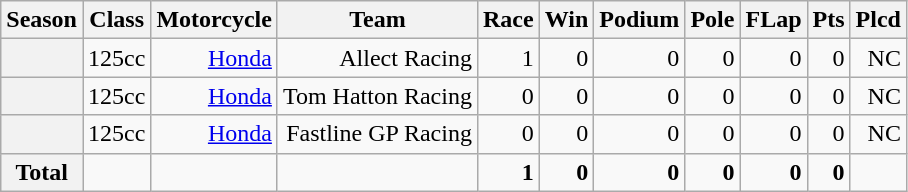<table class="wikitable" style=text-align:right>
<tr>
<th>Season</th>
<th>Class</th>
<th>Motorcycle</th>
<th>Team</th>
<th>Race</th>
<th>Win</th>
<th>Podium</th>
<th>Pole</th>
<th>FLap</th>
<th>Pts</th>
<th>Plcd</th>
</tr>
<tr>
<th></th>
<td>125cc</td>
<td><a href='#'>Honda</a></td>
<td>Allect Racing</td>
<td>1</td>
<td>0</td>
<td>0</td>
<td>0</td>
<td>0</td>
<td>0</td>
<td>NC</td>
</tr>
<tr>
<th></th>
<td>125cc</td>
<td><a href='#'>Honda</a></td>
<td>Tom Hatton Racing</td>
<td>0</td>
<td>0</td>
<td>0</td>
<td>0</td>
<td>0</td>
<td>0</td>
<td>NC</td>
</tr>
<tr>
<th></th>
<td>125cc</td>
<td><a href='#'>Honda</a></td>
<td>Fastline GP Racing</td>
<td>0</td>
<td>0</td>
<td>0</td>
<td>0</td>
<td>0</td>
<td>0</td>
<td>NC</td>
</tr>
<tr>
<th>Total</th>
<td></td>
<td></td>
<td></td>
<td><strong>1</strong></td>
<td><strong>0</strong></td>
<td><strong>0</strong></td>
<td><strong>0</strong></td>
<td><strong>0</strong></td>
<td><strong>0</strong></td>
<td></td>
</tr>
</table>
